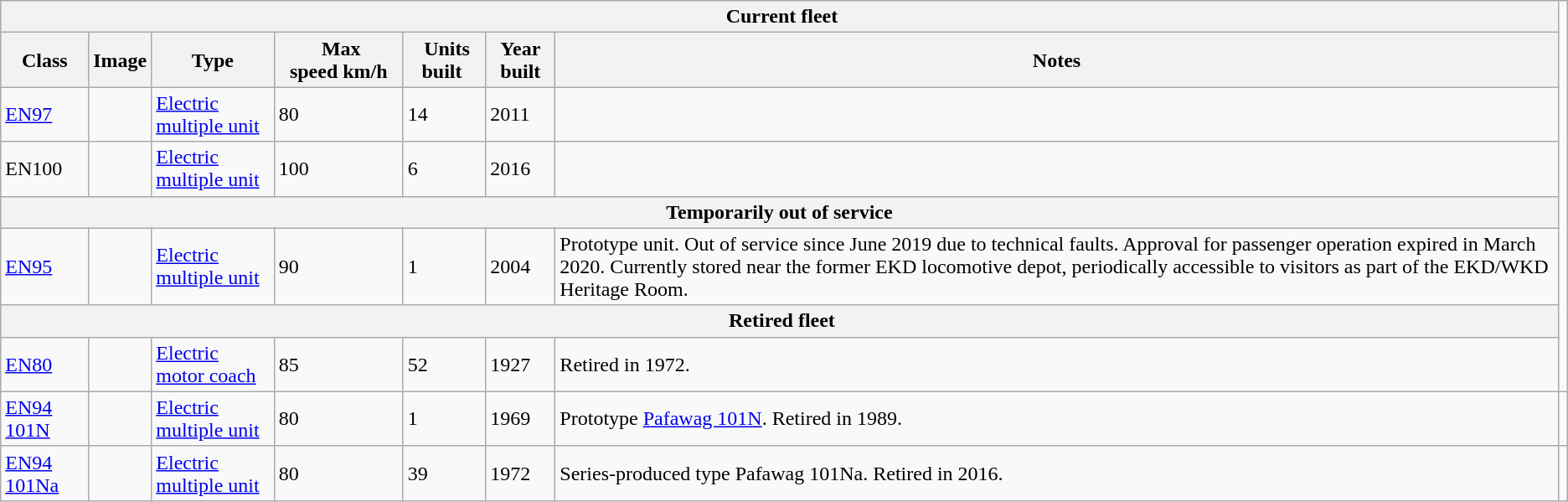<table class="wikitable">
<tr style="background:#f9f9f9;">
<th colspan="7"> <strong>Current fleet</strong></th>
</tr>
<tr style="background:#f9f9f9;">
<th> Class </th>
<th>Image</th>
<th> Type </th>
<th> Max speed km/h</th>
<th> Units built </th>
<th>Year built</th>
<th> Notes </th>
</tr>
<tr>
<td><a href='#'>EN97</a></td>
<td></td>
<td><a href='#'>Electric multiple unit</a></td>
<td>80</td>
<td>14</td>
<td>2011</td>
<td></td>
</tr>
<tr>
<td>EN100</td>
<td></td>
<td><a href='#'>Electric multiple unit</a></td>
<td>100</td>
<td>6</td>
<td>2016</td>
<td></td>
</tr>
<tr>
<th colspan="7">Temporarily out of service</th>
</tr>
<tr>
<td><a href='#'>EN95</a></td>
<td></td>
<td><a href='#'>Electric multiple unit</a></td>
<td>90</td>
<td>1</td>
<td>2004</td>
<td>Prototype unit. Out of service since June 2019 due to technical faults. Approval for passenger operation expired in March 2020. Currently stored near the former EKD locomotive depot, periodically accessible to visitors as part of the EKD/WKD Heritage Room.</td>
</tr>
<tr style="background:#f9f9f9;">
<th colspan="7"> <strong>Retired fleet</strong></th>
</tr>
<tr>
<td><a href='#'>EN80</a></td>
<td></td>
<td><a href='#'>Electric motor coach</a></td>
<td>85</td>
<td>52</td>
<td>1927</td>
<td>Retired in 1972.</td>
</tr>
<tr>
<td><a href='#'>EN94 101N</a></td>
<td></td>
<td><a href='#'>Electric multiple unit</a></td>
<td>80</td>
<td>1</td>
<td>1969</td>
<td>Prototype <a href='#'>Pafawag 101N</a>. Retired in 1989.</td>
<td></td>
</tr>
<tr>
<td><a href='#'>EN94 101Na</a></td>
<td></td>
<td><a href='#'>Electric multiple unit</a></td>
<td>80</td>
<td>39</td>
<td>1972</td>
<td>Series-produced type Pafawag 101Na. Retired in 2016.</td>
</tr>
</table>
